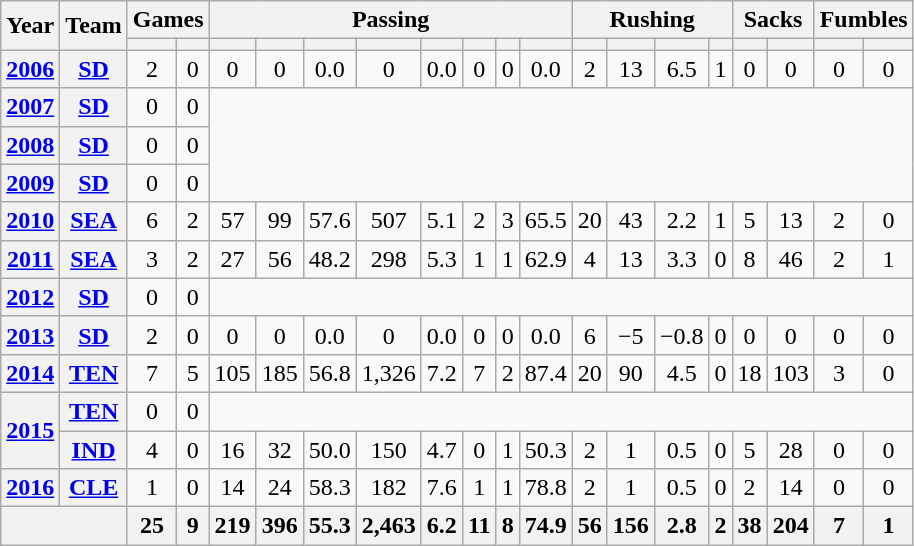<table class="wikitable" style="text-align:center;">
<tr>
<th rowspan="2">Year</th>
<th rowspan="2">Team</th>
<th colspan="2">Games</th>
<th colspan="8">Passing</th>
<th colspan="4">Rushing</th>
<th colspan="2">Sacks</th>
<th colspan="2">Fumbles</th>
</tr>
<tr>
<th></th>
<th></th>
<th></th>
<th></th>
<th></th>
<th></th>
<th></th>
<th></th>
<th></th>
<th></th>
<th></th>
<th></th>
<th></th>
<th></th>
<th></th>
<th></th>
<th></th>
<th></th>
</tr>
<tr>
<th><a href='#'>2006</a></th>
<th><a href='#'>SD</a></th>
<td>2</td>
<td>0</td>
<td>0</td>
<td>0</td>
<td>0.0</td>
<td>0</td>
<td>0.0</td>
<td>0</td>
<td>0</td>
<td>0.0</td>
<td>2</td>
<td>13</td>
<td>6.5</td>
<td>1</td>
<td>0</td>
<td>0</td>
<td>0</td>
<td>0</td>
</tr>
<tr>
<th><a href='#'>2007</a></th>
<th><a href='#'>SD</a></th>
<td>0</td>
<td>0</td>
<td colspan="16" rowspan="3"></td>
</tr>
<tr>
<th><a href='#'>2008</a></th>
<th><a href='#'>SD</a></th>
<td>0</td>
<td>0</td>
</tr>
<tr>
<th><a href='#'>2009</a></th>
<th><a href='#'>SD</a></th>
<td>0</td>
<td>0</td>
</tr>
<tr>
<th><a href='#'>2010</a></th>
<th><a href='#'>SEA</a></th>
<td>6</td>
<td>2</td>
<td>57</td>
<td>99</td>
<td>57.6</td>
<td>507</td>
<td>5.1</td>
<td>2</td>
<td>3</td>
<td>65.5</td>
<td>20</td>
<td>43</td>
<td>2.2</td>
<td>1</td>
<td>5</td>
<td>13</td>
<td>2</td>
<td>0</td>
</tr>
<tr>
<th><a href='#'>2011</a></th>
<th><a href='#'>SEA</a></th>
<td>3</td>
<td>2</td>
<td>27</td>
<td>56</td>
<td>48.2</td>
<td>298</td>
<td>5.3</td>
<td>1</td>
<td>1</td>
<td>62.9</td>
<td>4</td>
<td>13</td>
<td>3.3</td>
<td>0</td>
<td>8</td>
<td>46</td>
<td>2</td>
<td>1</td>
</tr>
<tr>
<th><a href='#'>2012</a></th>
<th><a href='#'>SD</a></th>
<td>0</td>
<td>0</td>
<td colspan="16"></td>
</tr>
<tr>
<th><a href='#'>2013</a></th>
<th><a href='#'>SD</a></th>
<td>2</td>
<td>0</td>
<td>0</td>
<td>0</td>
<td>0.0</td>
<td>0</td>
<td>0.0</td>
<td>0</td>
<td>0</td>
<td>0.0</td>
<td>6</td>
<td>−5</td>
<td>−0.8</td>
<td>0</td>
<td>0</td>
<td>0</td>
<td>0</td>
<td>0</td>
</tr>
<tr>
<th><a href='#'>2014</a></th>
<th><a href='#'>TEN</a></th>
<td>7</td>
<td>5</td>
<td>105</td>
<td>185</td>
<td>56.8</td>
<td>1,326</td>
<td>7.2</td>
<td>7</td>
<td>2</td>
<td>87.4</td>
<td>20</td>
<td>90</td>
<td>4.5</td>
<td>0</td>
<td>18</td>
<td>103</td>
<td>3</td>
<td>0</td>
</tr>
<tr>
<th rowspan="2"><a href='#'>2015</a></th>
<th><a href='#'>TEN</a></th>
<td>0</td>
<td>0</td>
<td colspan="16"></td>
</tr>
<tr>
<th><a href='#'>IND</a></th>
<td>4</td>
<td>0</td>
<td>16</td>
<td>32</td>
<td>50.0</td>
<td>150</td>
<td>4.7</td>
<td>0</td>
<td>1</td>
<td>50.3</td>
<td>2</td>
<td>1</td>
<td>0.5</td>
<td>0</td>
<td>5</td>
<td>28</td>
<td>0</td>
<td>0</td>
</tr>
<tr>
<th><a href='#'>2016</a></th>
<th><a href='#'>CLE</a></th>
<td>1</td>
<td>0</td>
<td>14</td>
<td>24</td>
<td>58.3</td>
<td>182</td>
<td>7.6</td>
<td>1</td>
<td>1</td>
<td>78.8</td>
<td>2</td>
<td>1</td>
<td>0.5</td>
<td>0</td>
<td>2</td>
<td>14</td>
<td>0</td>
<td>0</td>
</tr>
<tr>
<th colspan="2"></th>
<th>25</th>
<th>9</th>
<th>219</th>
<th>396</th>
<th>55.3</th>
<th>2,463</th>
<th>6.2</th>
<th>11</th>
<th>8</th>
<th>74.9</th>
<th>56</th>
<th>156</th>
<th>2.8</th>
<th>2</th>
<th>38</th>
<th>204</th>
<th>7</th>
<th>1</th>
</tr>
</table>
